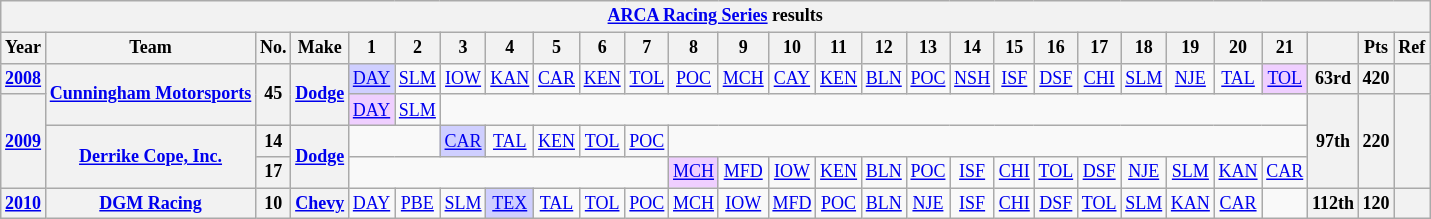<table class="wikitable" style="text-align:center; font-size:75%">
<tr>
<th colspan=28><a href='#'>ARCA Racing Series</a> results</th>
</tr>
<tr>
<th>Year</th>
<th>Team</th>
<th>No.</th>
<th>Make</th>
<th>1</th>
<th>2</th>
<th>3</th>
<th>4</th>
<th>5</th>
<th>6</th>
<th>7</th>
<th>8</th>
<th>9</th>
<th>10</th>
<th>11</th>
<th>12</th>
<th>13</th>
<th>14</th>
<th>15</th>
<th>16</th>
<th>17</th>
<th>18</th>
<th>19</th>
<th>20</th>
<th>21</th>
<th></th>
<th>Pts</th>
<th>Ref</th>
</tr>
<tr>
<th><a href='#'>2008</a></th>
<th rowspan=2><a href='#'>Cunningham Motorsports</a></th>
<th rowspan=2>45</th>
<th rowspan=2><a href='#'>Dodge</a></th>
<td style="background:#CFCFFF;"><a href='#'>DAY</a><br></td>
<td><a href='#'>SLM</a></td>
<td><a href='#'>IOW</a></td>
<td><a href='#'>KAN</a></td>
<td><a href='#'>CAR</a></td>
<td><a href='#'>KEN</a></td>
<td><a href='#'>TOL</a></td>
<td><a href='#'>POC</a></td>
<td><a href='#'>MCH</a></td>
<td><a href='#'>CAY</a></td>
<td><a href='#'>KEN</a></td>
<td><a href='#'>BLN</a></td>
<td><a href='#'>POC</a></td>
<td><a href='#'>NSH</a></td>
<td><a href='#'>ISF</a></td>
<td><a href='#'>DSF</a></td>
<td><a href='#'>CHI</a></td>
<td><a href='#'>SLM</a></td>
<td><a href='#'>NJE</a></td>
<td><a href='#'>TAL</a></td>
<td style="background:#EFCFFF;"><a href='#'>TOL</a><br></td>
<th>63rd</th>
<th>420</th>
<th></th>
</tr>
<tr>
<th rowspan=3><a href='#'>2009</a></th>
<td style="background:#EFCFFF;"><a href='#'>DAY</a><br></td>
<td><a href='#'>SLM</a></td>
<td colspan=19></td>
<th rowspan=3>97th</th>
<th rowspan=3>220</th>
<th rowspan=3></th>
</tr>
<tr>
<th rowspan=2><a href='#'>Derrike Cope, Inc.</a></th>
<th>14</th>
<th rowspan=2><a href='#'>Dodge</a></th>
<td colspan=2></td>
<td style="background:#CFCFFF;"><a href='#'>CAR</a><br></td>
<td><a href='#'>TAL</a></td>
<td><a href='#'>KEN</a></td>
<td><a href='#'>TOL</a></td>
<td><a href='#'>POC</a></td>
</tr>
<tr>
<th>17</th>
<td colspan=7></td>
<td style="background:#EFCFFF;"><a href='#'>MCH</a><br></td>
<td><a href='#'>MFD</a></td>
<td><a href='#'>IOW</a></td>
<td><a href='#'>KEN</a></td>
<td><a href='#'>BLN</a></td>
<td><a href='#'>POC</a></td>
<td><a href='#'>ISF</a></td>
<td><a href='#'>CHI</a></td>
<td><a href='#'>TOL</a></td>
<td><a href='#'>DSF</a></td>
<td><a href='#'>NJE</a></td>
<td><a href='#'>SLM</a></td>
<td><a href='#'>KAN</a></td>
<td><a href='#'>CAR</a></td>
</tr>
<tr>
<th><a href='#'>2010</a></th>
<th><a href='#'>DGM Racing</a></th>
<th>10</th>
<th><a href='#'>Chevy</a></th>
<td><a href='#'>DAY</a></td>
<td><a href='#'>PBE</a></td>
<td><a href='#'>SLM</a></td>
<td style="background:#CFCFFF;"><a href='#'>TEX</a><br></td>
<td><a href='#'>TAL</a></td>
<td><a href='#'>TOL</a></td>
<td><a href='#'>POC</a></td>
<td><a href='#'>MCH</a></td>
<td><a href='#'>IOW</a></td>
<td><a href='#'>MFD</a></td>
<td><a href='#'>POC</a></td>
<td><a href='#'>BLN</a></td>
<td><a href='#'>NJE</a></td>
<td><a href='#'>ISF</a></td>
<td><a href='#'>CHI</a></td>
<td><a href='#'>DSF</a></td>
<td><a href='#'>TOL</a></td>
<td><a href='#'>SLM</a></td>
<td><a href='#'>KAN</a></td>
<td><a href='#'>CAR</a></td>
<td></td>
<th>112th</th>
<th>120</th>
<th></th>
</tr>
</table>
